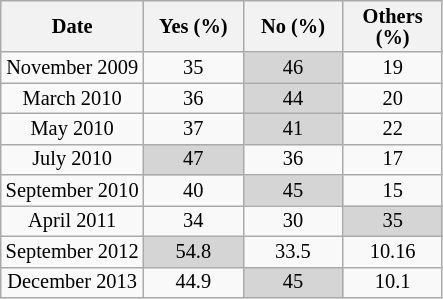<table class="wikitable collapsible sortable" style="text-align:center;font-size:85%;line-height:14px">
<tr>
<th style= "text-align:center">Date</th>
<th style="width:60px;">Yes (%)</th>
<th style="width:60px;">No (%)</th>
<th style="width:60px;">Others (%)</th>
</tr>
<tr>
<td data-sort-value="2009-11-02">November 2009</td>
<td>35</td>
<td style="background:#D5D5D5">46</td>
<td>19</td>
</tr>
<tr>
<td data-sort-value="2010-03-15">March 2010</td>
<td>36</td>
<td style="background:#D5D5D5">44</td>
<td>20</td>
</tr>
<tr>
<td data-sort-value="2010-05-19">May 2010</td>
<td>37</td>
<td style="background:#D5D5D5">41</td>
<td>22</td>
</tr>
<tr>
<td data-sort-value="2010-07-18">July 2010</td>
<td style="background:#D5D5D5">47</td>
<td>36</td>
<td>17</td>
</tr>
<tr>
<td data-sort-value="2010-09-07">September 2010</td>
<td>40</td>
<td style="background:#D5D5D5">45</td>
<td>15</td>
</tr>
<tr>
<td data-sort-value="2011-04-11">April 2011</td>
<td>34</td>
<td>30</td>
<td style="background:#D5D5D5">35</td>
</tr>
<tr>
<td data-sort-value="2012-09-30">September 2012</td>
<td style="background:#D5D5D5">54.8</td>
<td>33.5</td>
<td>10.16</td>
</tr>
<tr>
<td data-sort-value="2013-12-21">December 2013</td>
<td>44.9</td>
<td style="background:#D5D5D5">45</td>
<td>10.1</td>
</tr>
</table>
